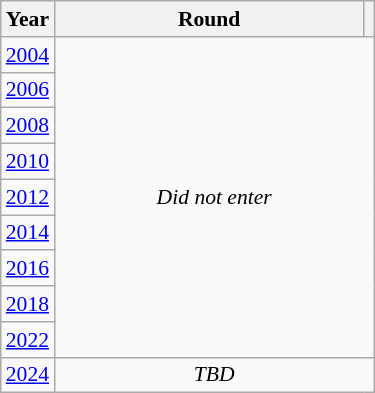<table class="wikitable" style="text-align: center; font-size:90%">
<tr>
<th>Year</th>
<th style="width:200px">Round</th>
<th></th>
</tr>
<tr>
<td><a href='#'>2004</a></td>
<td colspan="2" rowspan="9"><em>Did not enter</em></td>
</tr>
<tr>
<td><a href='#'>2006</a></td>
</tr>
<tr>
<td><a href='#'>2008</a></td>
</tr>
<tr>
<td><a href='#'>2010</a></td>
</tr>
<tr>
<td><a href='#'>2012</a></td>
</tr>
<tr>
<td><a href='#'>2014</a></td>
</tr>
<tr>
<td><a href='#'>2016</a></td>
</tr>
<tr>
<td><a href='#'>2018</a></td>
</tr>
<tr>
<td><a href='#'>2022</a></td>
</tr>
<tr>
<td><a href='#'>2024</a></td>
<td colspan="2"><em>TBD</em></td>
</tr>
</table>
